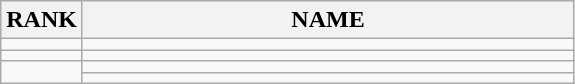<table class="wikitable">
<tr>
<th>RANK</th>
<th style="width: 20em">NAME</th>
</tr>
<tr>
<td align="center"></td>
<td></td>
</tr>
<tr>
<td align="center"></td>
<td></td>
</tr>
<tr>
<td rowspan=2 align="center"></td>
<td></td>
</tr>
<tr>
<td></td>
</tr>
</table>
